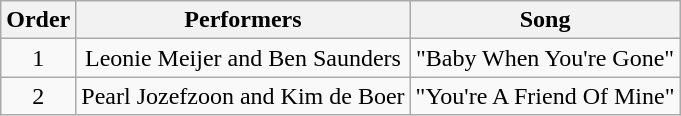<table class="wikitable" style="text-align: center; width: auto;">
<tr>
<th>Order</th>
<th>Performers</th>
<th>Song</th>
</tr>
<tr>
<td>1</td>
<td>Leonie Meijer and Ben Saunders</td>
<td>"Baby When You're Gone"</td>
</tr>
<tr>
<td>2</td>
<td>Pearl Jozefzoon and Kim de Boer</td>
<td>"You're A Friend Of Mine"</td>
</tr>
</table>
